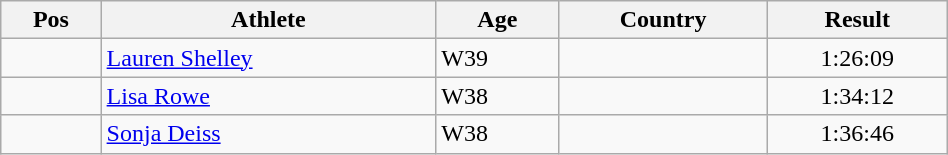<table class="wikitable"  style="text-align:center; width:50%;">
<tr>
<th>Pos</th>
<th>Athlete</th>
<th>Age</th>
<th>Country</th>
<th>Result</th>
</tr>
<tr>
<td align=center></td>
<td align=left><a href='#'>Lauren Shelley</a></td>
<td align=left>W39</td>
<td align=left></td>
<td>1:26:09</td>
</tr>
<tr>
<td align=center></td>
<td align=left><a href='#'>Lisa Rowe</a></td>
<td align=left>W38</td>
<td align=left></td>
<td>1:34:12</td>
</tr>
<tr>
<td align=center></td>
<td align=left><a href='#'>Sonja Deiss</a></td>
<td align=left>W38</td>
<td align=left></td>
<td>1:36:46</td>
</tr>
</table>
